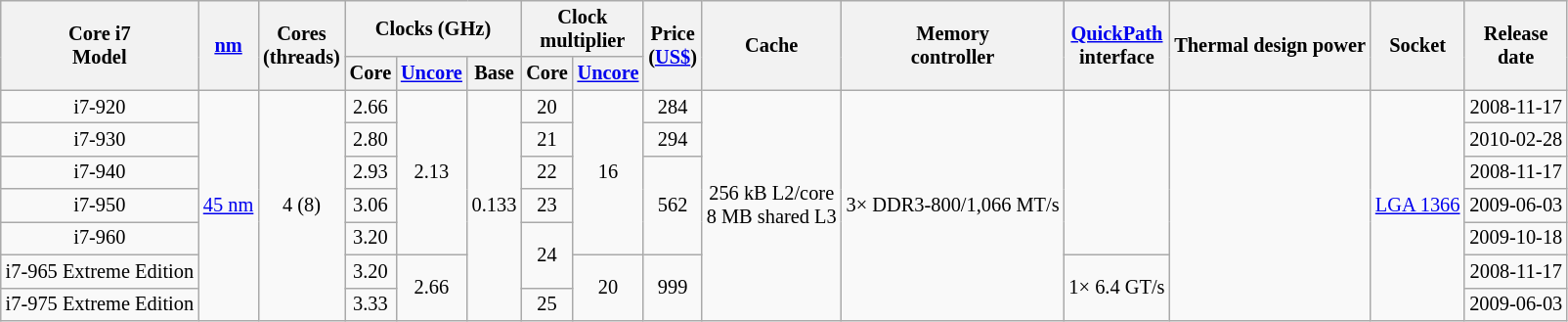<table class="wikitable" style="font-size: 85%; text-align:center;">
<tr>
<th rowspan=2>Core i7<br>Model</th>
<th rowspan=2><a href='#'>nm</a></th>
<th rowspan=2>Cores<br>(threads)</th>
<th colspan=3>Clocks (GHz)</th>
<th colspan=2>Clock <br>multiplier</th>
<th rowspan=2>Price<br>(<a href='#'>US$</a>)</th>
<th rowspan=2>Cache</th>
<th rowspan=2>Memory<br>controller</th>
<th rowspan=2><a href='#'>QuickPath</a><br>interface</th>
<th rowspan=2>Thermal design power<br></th>
<th rowspan=2>Socket</th>
<th rowspan=2>Release<br>date</th>
</tr>
<tr>
<th>Core</th>
<th><a href='#'>Uncore</a></th>
<th>Base</th>
<th>Core</th>
<th><a href='#'>Uncore</a></th>
</tr>
<tr>
<td>i7-920</td>
<td rowspan="7"><a href='#'>45 nm</a></td>
<td rowspan="7">4 (8)</td>
<td>2.66</td>
<td rowspan="5">2.13</td>
<td rowspan="7">0.133</td>
<td>20</td>
<td rowspan="5">16</td>
<td>284</td>
<td rowspan="7">256 kB L2/core<br>8 MB shared L3</td>
<td rowspan="7">3× DDR3-800/1,066 MT/s </td>
<td rowspan="5"></td>
<td rowspan="7"></td>
<td rowspan="7"><a href='#'>LGA 1366</a></td>
<td>2008-11-17</td>
</tr>
<tr>
<td>i7-930</td>
<td>2.80</td>
<td>21</td>
<td>294</td>
<td>2010-02-28</td>
</tr>
<tr>
<td>i7-940</td>
<td>2.93</td>
<td>22</td>
<td rowspan="3">562</td>
<td>2008-11-17</td>
</tr>
<tr>
<td>i7-950</td>
<td>3.06</td>
<td>23</td>
<td>2009-06-03</td>
</tr>
<tr>
<td>i7-960</td>
<td>3.20</td>
<td rowspan="2">24</td>
<td>2009-10-18</td>
</tr>
<tr>
<td>i7-965 Extreme Edition</td>
<td>3.20</td>
<td rowspan="2">2.66</td>
<td rowspan="2">20</td>
<td rowspan="2">999</td>
<td rowspan="2">1× 6.4 GT/s</td>
<td>2008-11-17</td>
</tr>
<tr>
<td>i7-975 Extreme Edition </td>
<td>3.33</td>
<td>25</td>
<td>2009-06-03</td>
</tr>
</table>
